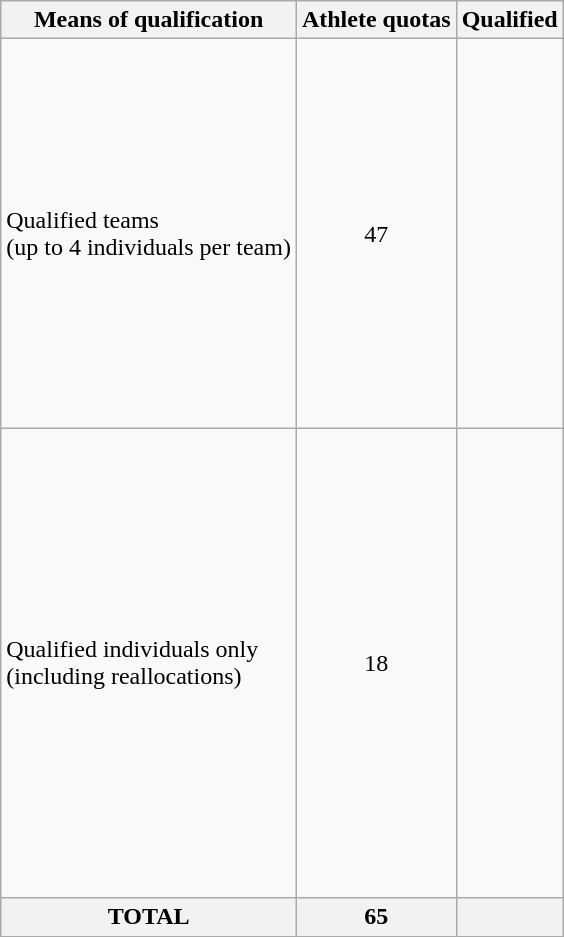<table class = "wikitable">
<tr>
<th>Means of qualification</th>
<th>Athlete quotas</th>
<th>Qualified</th>
</tr>
<tr>
<td>Qualified teams<br>(up to 4 individuals per team)</td>
<td align="center">47</td>
<td><br><br><br><br><br><br><br><br><br><br><br><br><br><br></td>
</tr>
<tr>
<td>Qualified individuals only<br>(including reallocations)</td>
<td align="center">18</td>
<td><br><br><br><br><br><br><br><br><br><br><br><br><br><br><br><br><br></td>
</tr>
<tr>
<th>TOTAL</th>
<th>65</th>
<th></th>
</tr>
</table>
